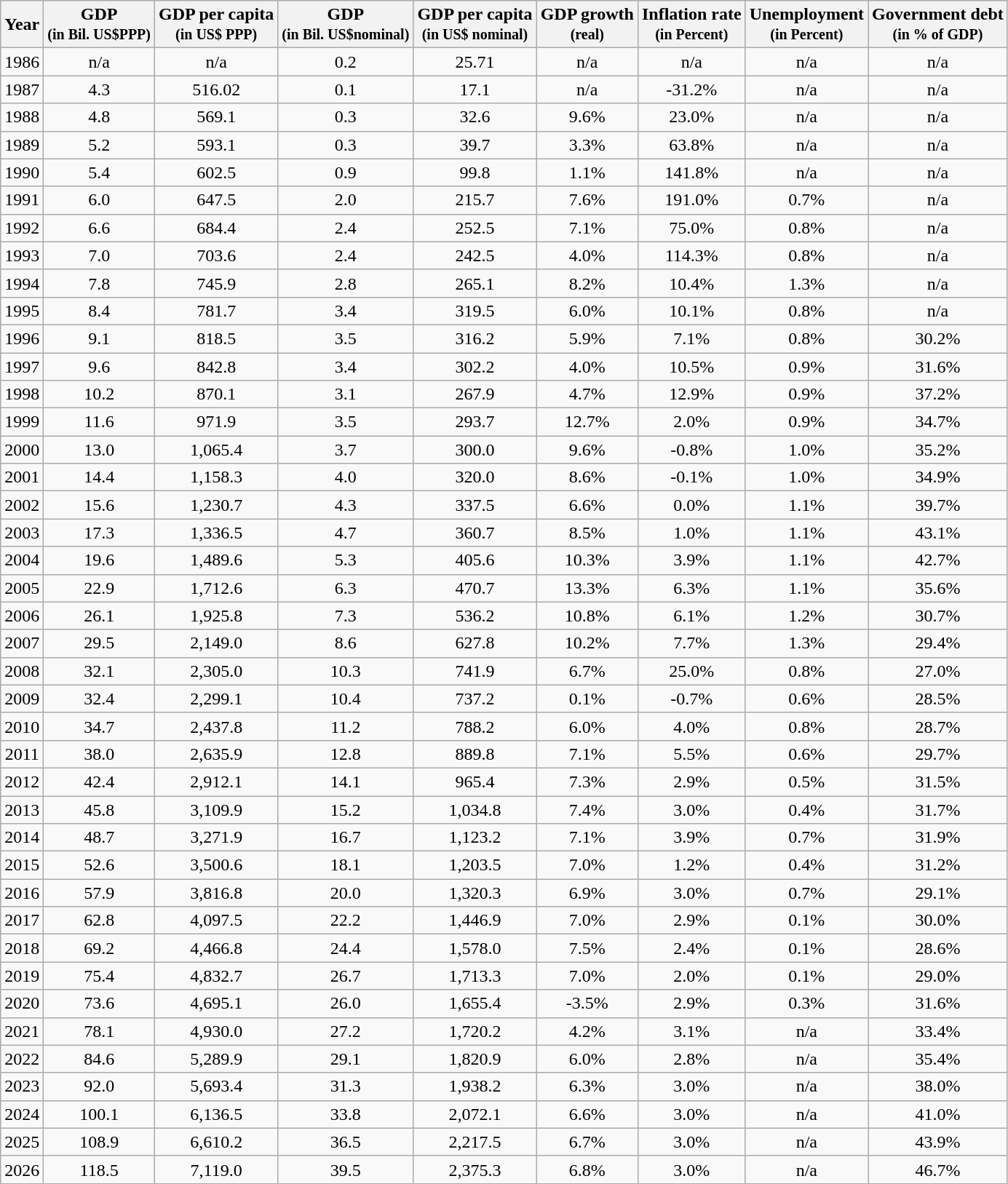<table class="wikitable" style="text-align:center;">
<tr>
<th>Year</th>
<th>GDP<br><small>(in Bil. US$PPP)</small></th>
<th>GDP per capita<br><small>(in US$ PPP)</small></th>
<th>GDP<br><small>(in Bil. US$nominal)</small></th>
<th>GDP per capita<br><small>(in US$ nominal)</small></th>
<th>GDP growth<br><small>(real)</small></th>
<th>Inflation rate<br><small>(in Percent)</small></th>
<th>Unemployment<br><small>(in Percent)</small></th>
<th>Government debt<br><small>(in % of GDP)</small></th>
</tr>
<tr>
<td>1986</td>
<td>n/a</td>
<td>n/a</td>
<td>0.2</td>
<td>25.71</td>
<td>n/a</td>
<td>n/a</td>
<td>n/a</td>
<td>n/a</td>
</tr>
<tr>
<td>1987</td>
<td>4.3</td>
<td>516.02</td>
<td>0.1</td>
<td>17.1</td>
<td>n/a</td>
<td>-31.2%</td>
<td>n/a</td>
<td>n/a</td>
</tr>
<tr>
<td>1988</td>
<td>4.8</td>
<td>569.1</td>
<td>0.3</td>
<td>32.6</td>
<td>9.6%</td>
<td>23.0%</td>
<td>n/a</td>
<td>n/a</td>
</tr>
<tr>
<td>1989</td>
<td>5.2</td>
<td>593.1</td>
<td>0.3</td>
<td>39.7</td>
<td>3.3%</td>
<td>63.8%</td>
<td>n/a</td>
<td>n/a</td>
</tr>
<tr>
<td>1990</td>
<td>5.4</td>
<td>602.5</td>
<td>0.9</td>
<td>99.8</td>
<td>1.1%</td>
<td>141.8%</td>
<td>n/a</td>
<td>n/a</td>
</tr>
<tr>
<td>1991</td>
<td>6.0</td>
<td>647.5</td>
<td>2.0</td>
<td>215.7</td>
<td>7.6%</td>
<td>191.0%</td>
<td>0.7%</td>
<td>n/a</td>
</tr>
<tr>
<td>1992</td>
<td>6.6</td>
<td>684.4</td>
<td>2.4</td>
<td>252.5</td>
<td>7.1%</td>
<td>75.0%</td>
<td>0.8%</td>
<td>n/a</td>
</tr>
<tr>
<td>1993</td>
<td>7.0</td>
<td>703.6</td>
<td>2.4</td>
<td>242.5</td>
<td>4.0%</td>
<td>114.3%</td>
<td>0.8%</td>
<td>n/a</td>
</tr>
<tr>
<td>1994</td>
<td>7.8</td>
<td>745.9</td>
<td>2.8</td>
<td>265.1</td>
<td>8.2%</td>
<td>10.4%</td>
<td>1.3%</td>
<td>n/a</td>
</tr>
<tr>
<td>1995</td>
<td>8.4</td>
<td>781.7</td>
<td>3.4</td>
<td>319.5</td>
<td>6.0%</td>
<td>10.1%</td>
<td>0.8%</td>
<td>n/a</td>
</tr>
<tr>
<td>1996</td>
<td>9.1</td>
<td>818.5</td>
<td>3.5</td>
<td>316.2</td>
<td>5.9%</td>
<td>7.1%</td>
<td>0.8%</td>
<td>30.2%</td>
</tr>
<tr>
<td>1997</td>
<td>9.6</td>
<td>842.8</td>
<td>3.4</td>
<td>302.2</td>
<td>4.0%</td>
<td>10.5%</td>
<td>0.9%</td>
<td>31.6%</td>
</tr>
<tr>
<td>1998</td>
<td>10.2</td>
<td>870.1</td>
<td>3.1</td>
<td>267.9</td>
<td>4.7%</td>
<td>12.9%</td>
<td>0.9%</td>
<td>37.2%</td>
</tr>
<tr>
<td>1999</td>
<td>11.6</td>
<td>971.9</td>
<td>3.5</td>
<td>293.7</td>
<td>12.7%</td>
<td>2.0%</td>
<td>0.9%</td>
<td>34.7%</td>
</tr>
<tr>
<td>2000</td>
<td>13.0</td>
<td>1,065.4</td>
<td>3.7</td>
<td>300.0</td>
<td>9.6%</td>
<td>-0.8%</td>
<td>1.0%</td>
<td>35.2%</td>
</tr>
<tr>
<td>2001</td>
<td>14.4</td>
<td>1,158.3</td>
<td>4.0</td>
<td>320.0</td>
<td>8.6%</td>
<td>-0.1%</td>
<td>1.0%</td>
<td>34.9%</td>
</tr>
<tr>
<td>2002</td>
<td>15.6</td>
<td>1,230.7</td>
<td>4.3</td>
<td>337.5</td>
<td>6.6%</td>
<td>0.0%</td>
<td>1.1%</td>
<td>39.7%</td>
</tr>
<tr>
<td>2003</td>
<td>17.3</td>
<td>1,336.5</td>
<td>4.7</td>
<td>360.7</td>
<td>8.5%</td>
<td>1.0%</td>
<td>1.1%</td>
<td>43.1%</td>
</tr>
<tr>
<td>2004</td>
<td>19.6</td>
<td>1,489.6</td>
<td>5.3</td>
<td>405.6</td>
<td>10.3%</td>
<td>3.9%</td>
<td>1.1%</td>
<td>42.7%</td>
</tr>
<tr>
<td>2005</td>
<td>22.9</td>
<td>1,712.6</td>
<td>6.3</td>
<td>470.7</td>
<td>13.3%</td>
<td>6.3%</td>
<td>1.1%</td>
<td>35.6%</td>
</tr>
<tr>
<td>2006</td>
<td>26.1</td>
<td>1,925.8</td>
<td>7.3</td>
<td>536.2</td>
<td>10.8%</td>
<td>6.1%</td>
<td>1.2%</td>
<td>30.7%</td>
</tr>
<tr>
<td>2007</td>
<td>29.5</td>
<td>2,149.0</td>
<td>8.6</td>
<td>627.8</td>
<td>10.2%</td>
<td>7.7%</td>
<td>1.3%</td>
<td>29.4%</td>
</tr>
<tr>
<td>2008</td>
<td>32.1</td>
<td>2,305.0</td>
<td>10.3</td>
<td>741.9</td>
<td>6.7%</td>
<td>25.0%</td>
<td>0.8%</td>
<td>27.0%</td>
</tr>
<tr>
<td>2009</td>
<td>32.4</td>
<td>2,299.1</td>
<td>10.4</td>
<td>737.2</td>
<td>0.1%</td>
<td>-0.7%</td>
<td>0.6%</td>
<td>28.5%</td>
</tr>
<tr>
<td>2010</td>
<td>34.7</td>
<td>2,437.8</td>
<td>11.2</td>
<td>788.2</td>
<td>6.0%</td>
<td>4.0%</td>
<td>0.8%</td>
<td>28.7%</td>
</tr>
<tr>
<td>2011</td>
<td>38.0</td>
<td>2,635.9</td>
<td>12.8</td>
<td>889.8</td>
<td>7.1%</td>
<td>5.5%</td>
<td>0.6%</td>
<td>29.7%</td>
</tr>
<tr>
<td>2012</td>
<td>42.4</td>
<td>2,912.1</td>
<td>14.1</td>
<td>965.4</td>
<td>7.3%</td>
<td>2.9%</td>
<td>0.5%</td>
<td>31.5%</td>
</tr>
<tr>
<td>2013</td>
<td>45.8</td>
<td>3,109.9</td>
<td>15.2</td>
<td>1,034.8</td>
<td>7.4%</td>
<td>3.0%</td>
<td>0.4%</td>
<td>31.7%</td>
</tr>
<tr>
<td>2014</td>
<td>48.7</td>
<td>3,271.9</td>
<td>16.7</td>
<td>1,123.2</td>
<td>7.1%</td>
<td>3.9%</td>
<td>0.7%</td>
<td>31.9%</td>
</tr>
<tr>
<td>2015</td>
<td>52.6</td>
<td>3,500.6</td>
<td>18.1</td>
<td>1,203.5</td>
<td>7.0%</td>
<td>1.2%</td>
<td>0.4%</td>
<td>31.2%</td>
</tr>
<tr>
<td>2016</td>
<td>57.9</td>
<td>3,816.8</td>
<td>20.0</td>
<td>1,320.3</td>
<td>6.9%</td>
<td>3.0%</td>
<td>0.7%</td>
<td>29.1%</td>
</tr>
<tr>
<td>2017</td>
<td>62.8</td>
<td>4,097.5</td>
<td>22.2</td>
<td>1,446.9</td>
<td>7.0%</td>
<td>2.9%</td>
<td>0.1%</td>
<td>30.0%</td>
</tr>
<tr>
<td>2018</td>
<td>69.2</td>
<td>4,466.8</td>
<td>24.4</td>
<td>1,578.0</td>
<td>7.5%</td>
<td>2.4%</td>
<td>0.1%</td>
<td>28.6%</td>
</tr>
<tr>
<td>2019</td>
<td>75.4</td>
<td>4,832.7</td>
<td>26.7</td>
<td>1,713.3</td>
<td>7.0%</td>
<td>2.0%</td>
<td>0.1%</td>
<td>29.0%</td>
</tr>
<tr>
<td>2020</td>
<td>73.6</td>
<td>4,695.1</td>
<td>26.0</td>
<td>1,655.4</td>
<td>-3.5%</td>
<td>2.9%</td>
<td>0.3%</td>
<td>31.6%</td>
</tr>
<tr>
<td>2021</td>
<td>78.1</td>
<td>4,930.0</td>
<td>27.2</td>
<td>1,720.2</td>
<td>4.2%</td>
<td>3.1%</td>
<td>n/a</td>
<td>33.4%</td>
</tr>
<tr>
<td>2022</td>
<td>84.6</td>
<td>5,289.9</td>
<td>29.1</td>
<td>1,820.9</td>
<td>6.0%</td>
<td>2.8%</td>
<td>n/a</td>
<td>35.4%</td>
</tr>
<tr>
<td>2023</td>
<td>92.0</td>
<td>5,693.4</td>
<td>31.3</td>
<td>1,938.2</td>
<td>6.3%</td>
<td>3.0%</td>
<td>n/a</td>
<td>38.0%</td>
</tr>
<tr>
<td>2024</td>
<td>100.1</td>
<td>6,136.5</td>
<td>33.8</td>
<td>2,072.1</td>
<td>6.6%</td>
<td>3.0%</td>
<td>n/a</td>
<td>41.0%</td>
</tr>
<tr>
<td>2025</td>
<td>108.9</td>
<td>6,610.2</td>
<td>36.5</td>
<td>2,217.5</td>
<td>6.7%</td>
<td>3.0%</td>
<td>n/a</td>
<td>43.9%</td>
</tr>
<tr>
<td>2026</td>
<td>118.5</td>
<td>7,119.0</td>
<td>39.5</td>
<td>2,375.3</td>
<td>6.8%</td>
<td>3.0%</td>
<td>n/a</td>
<td>46.7%</td>
</tr>
</table>
